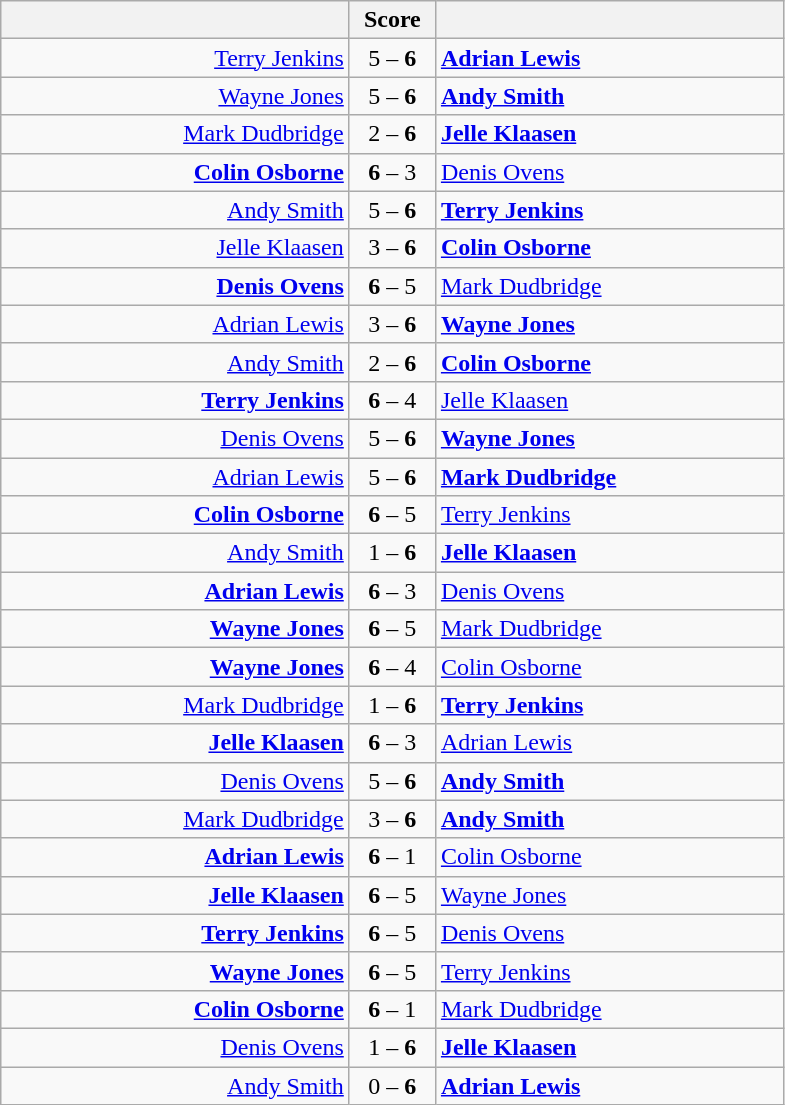<table class=wikitable style="text-align:center">
<tr>
<th width=225></th>
<th width=50>Score</th>
<th width=225></th>
</tr>
<tr align=left>
<td align=right><a href='#'>Terry Jenkins</a> </td>
<td align=center>5 – <strong>6</strong></td>
<td> <strong><a href='#'>Adrian Lewis</a></strong></td>
</tr>
<tr align=left>
<td align=right><a href='#'>Wayne Jones</a> </td>
<td align=center>5 – <strong>6</strong></td>
<td> <strong><a href='#'>Andy Smith</a></strong></td>
</tr>
<tr align=left>
<td align=right><a href='#'>Mark Dudbridge</a> </td>
<td align=center>2 – <strong>6</strong></td>
<td> <strong><a href='#'>Jelle Klaasen</a></strong></td>
</tr>
<tr align=left>
<td align=right><strong><a href='#'>Colin Osborne</a></strong> </td>
<td align=center><strong>6</strong> – 3</td>
<td> <a href='#'>Denis Ovens</a></td>
</tr>
<tr align=left>
<td align=right><a href='#'>Andy Smith</a> </td>
<td align=center>5 – <strong>6</strong></td>
<td> <strong><a href='#'>Terry Jenkins</a></strong></td>
</tr>
<tr align=left>
<td align=right><a href='#'>Jelle Klaasen</a> </td>
<td align=center>3 – <strong>6</strong></td>
<td> <strong><a href='#'>Colin Osborne</a></strong></td>
</tr>
<tr align=left>
<td align=right><strong><a href='#'>Denis Ovens</a></strong> </td>
<td align=center><strong>6</strong> – 5</td>
<td> <a href='#'>Mark Dudbridge</a></td>
</tr>
<tr align=left>
<td align=right><a href='#'>Adrian Lewis</a> </td>
<td align=center>3 – <strong>6</strong></td>
<td> <strong><a href='#'>Wayne Jones</a></strong></td>
</tr>
<tr align=left>
<td align=right><a href='#'>Andy Smith</a> </td>
<td align=center>2 – <strong>6</strong></td>
<td> <strong><a href='#'>Colin Osborne</a></strong></td>
</tr>
<tr align=left>
<td align=right><strong><a href='#'>Terry Jenkins</a></strong> </td>
<td align=center><strong>6</strong> – 4</td>
<td> <a href='#'>Jelle Klaasen</a></td>
</tr>
<tr align=left>
<td align=right><a href='#'>Denis Ovens</a> </td>
<td align=center>5 – <strong>6</strong></td>
<td> <strong><a href='#'>Wayne Jones</a></strong></td>
</tr>
<tr align=left>
<td align=right><a href='#'>Adrian Lewis</a> </td>
<td align=center>5 – <strong>6</strong></td>
<td> <strong><a href='#'>Mark Dudbridge</a></strong></td>
</tr>
<tr align=left>
<td align=right><strong><a href='#'>Colin Osborne</a></strong> </td>
<td align=center><strong>6</strong> – 5</td>
<td> <a href='#'>Terry Jenkins</a></td>
</tr>
<tr align=left>
<td align=right><a href='#'>Andy Smith</a> </td>
<td align=center>1 – <strong>6</strong></td>
<td> <strong><a href='#'>Jelle Klaasen</a></strong></td>
</tr>
<tr align=left>
<td align=right><strong><a href='#'>Adrian Lewis</a></strong> </td>
<td align=center><strong>6</strong> – 3</td>
<td> <a href='#'>Denis Ovens</a></td>
</tr>
<tr align=left>
<td align=right><strong><a href='#'>Wayne Jones</a></strong> </td>
<td align=center><strong>6</strong> – 5</td>
<td> <a href='#'>Mark Dudbridge</a></td>
</tr>
<tr align=left>
<td align=right><strong><a href='#'>Wayne Jones</a></strong> </td>
<td align=center><strong>6</strong> – 4</td>
<td> <a href='#'>Colin Osborne</a></td>
</tr>
<tr align=left>
<td align=right><a href='#'>Mark Dudbridge</a> </td>
<td align=center>1 – <strong>6</strong></td>
<td> <strong><a href='#'>Terry Jenkins</a></strong></td>
</tr>
<tr align=left>
<td align=right><strong><a href='#'>Jelle Klaasen</a></strong> </td>
<td align=center><strong>6</strong> – 3</td>
<td> <a href='#'>Adrian Lewis</a></td>
</tr>
<tr align=left>
<td align=right><a href='#'>Denis Ovens</a> </td>
<td align=center>5 – <strong>6</strong></td>
<td> <strong><a href='#'>Andy Smith</a></strong></td>
</tr>
<tr align=left>
<td align=right><a href='#'>Mark Dudbridge</a> </td>
<td align=center>3 – <strong>6</strong></td>
<td> <strong><a href='#'>Andy Smith</a></strong></td>
</tr>
<tr align=left>
<td align=right><strong><a href='#'>Adrian Lewis</a></strong> </td>
<td align=center><strong>6</strong> – 1</td>
<td> <a href='#'>Colin Osborne</a></td>
</tr>
<tr align=left>
<td align=right><strong><a href='#'>Jelle Klaasen</a></strong> </td>
<td align=center><strong>6</strong> – 5</td>
<td> <a href='#'>Wayne Jones</a></td>
</tr>
<tr align=left>
<td align=right><strong><a href='#'>Terry Jenkins</a></strong> </td>
<td align=center><strong>6</strong> – 5</td>
<td> <a href='#'>Denis Ovens</a></td>
</tr>
<tr align=left>
<td align=right><strong><a href='#'>Wayne Jones</a></strong> </td>
<td align=center><strong>6</strong> – 5</td>
<td> <a href='#'>Terry Jenkins</a></td>
</tr>
<tr align=left>
<td align=right><strong><a href='#'>Colin Osborne</a></strong> </td>
<td align=center><strong>6</strong> – 1</td>
<td> <a href='#'>Mark Dudbridge</a></td>
</tr>
<tr align=left>
<td align=right><a href='#'>Denis Ovens</a> </td>
<td align=center>1 – <strong>6</strong></td>
<td> <strong><a href='#'>Jelle Klaasen</a></strong></td>
</tr>
<tr align=left>
<td align=right><a href='#'>Andy Smith</a> </td>
<td align=center>0 – <strong>6</strong></td>
<td> <strong><a href='#'>Adrian Lewis</a></strong></td>
</tr>
</table>
